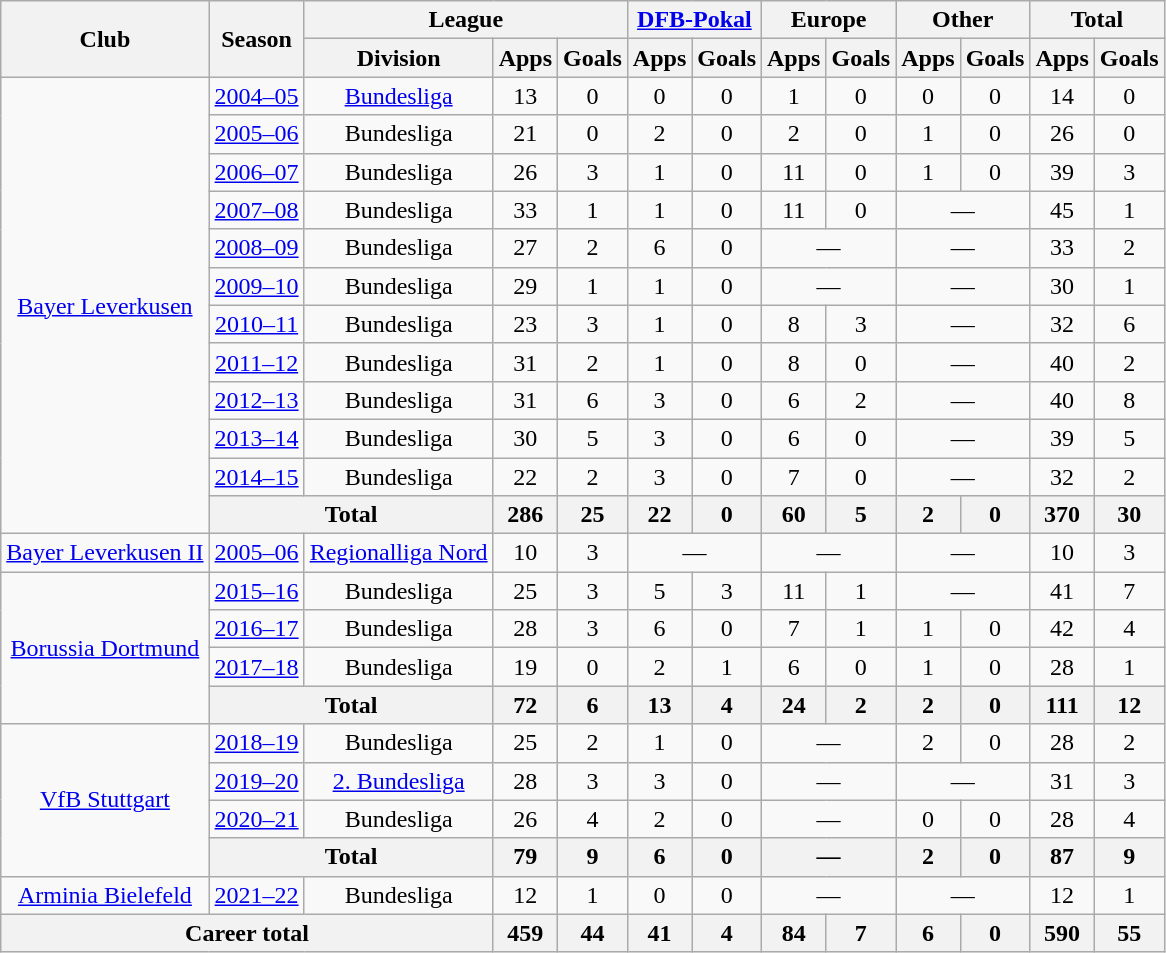<table class="wikitable" style="text-align: center">
<tr>
<th rowspan="2">Club</th>
<th rowspan="2">Season</th>
<th colspan="3">League</th>
<th colspan="2"><a href='#'>DFB-Pokal</a></th>
<th colspan="2">Europe</th>
<th colspan="2">Other</th>
<th colspan="2">Total</th>
</tr>
<tr>
<th>Division</th>
<th>Apps</th>
<th>Goals</th>
<th>Apps</th>
<th>Goals</th>
<th>Apps</th>
<th>Goals</th>
<th>Apps</th>
<th>Goals</th>
<th>Apps</th>
<th>Goals</th>
</tr>
<tr>
<td rowspan="12"><a href='#'>Bayer Leverkusen</a></td>
<td><a href='#'>2004–05</a></td>
<td><a href='#'>Bundesliga</a></td>
<td>13</td>
<td>0</td>
<td>0</td>
<td>0</td>
<td>1</td>
<td>0</td>
<td>0</td>
<td>0</td>
<td>14</td>
<td>0</td>
</tr>
<tr>
<td><a href='#'>2005–06</a></td>
<td>Bundesliga</td>
<td>21</td>
<td>0</td>
<td>2</td>
<td>0</td>
<td>2</td>
<td>0</td>
<td>1</td>
<td>0</td>
<td>26</td>
<td>0</td>
</tr>
<tr>
<td><a href='#'>2006–07</a></td>
<td>Bundesliga</td>
<td>26</td>
<td>3</td>
<td>1</td>
<td>0</td>
<td>11</td>
<td>0</td>
<td>1</td>
<td>0</td>
<td>39</td>
<td>3</td>
</tr>
<tr>
<td><a href='#'>2007–08</a></td>
<td>Bundesliga</td>
<td>33</td>
<td>1</td>
<td>1</td>
<td>0</td>
<td>11</td>
<td>0</td>
<td colspan="2">—</td>
<td>45</td>
<td>1</td>
</tr>
<tr>
<td><a href='#'>2008–09</a></td>
<td>Bundesliga</td>
<td>27</td>
<td>2</td>
<td>6</td>
<td>0</td>
<td colspan="2">—</td>
<td colspan="2">—</td>
<td>33</td>
<td>2</td>
</tr>
<tr>
<td><a href='#'>2009–10</a></td>
<td>Bundesliga</td>
<td>29</td>
<td>1</td>
<td>1</td>
<td>0</td>
<td colspan="2">—</td>
<td colspan="2">—</td>
<td>30</td>
<td>1</td>
</tr>
<tr>
<td><a href='#'>2010–11</a></td>
<td>Bundesliga</td>
<td>23</td>
<td>3</td>
<td>1</td>
<td>0</td>
<td>8</td>
<td>3</td>
<td colspan="2">—</td>
<td>32</td>
<td>6</td>
</tr>
<tr>
<td><a href='#'>2011–12</a></td>
<td>Bundesliga</td>
<td>31</td>
<td>2</td>
<td>1</td>
<td>0</td>
<td>8</td>
<td>0</td>
<td colspan="2">—</td>
<td>40</td>
<td>2</td>
</tr>
<tr>
<td><a href='#'>2012–13</a></td>
<td>Bundesliga</td>
<td>31</td>
<td>6</td>
<td>3</td>
<td>0</td>
<td>6</td>
<td>2</td>
<td colspan="2">—</td>
<td>40</td>
<td>8</td>
</tr>
<tr>
<td><a href='#'>2013–14</a></td>
<td>Bundesliga</td>
<td>30</td>
<td>5</td>
<td>3</td>
<td>0</td>
<td>6</td>
<td>0</td>
<td colspan="2">—</td>
<td>39</td>
<td>5</td>
</tr>
<tr>
<td><a href='#'>2014–15</a></td>
<td>Bundesliga</td>
<td>22</td>
<td>2</td>
<td>3</td>
<td>0</td>
<td>7</td>
<td>0</td>
<td colspan="2">—</td>
<td>32</td>
<td>2</td>
</tr>
<tr>
<th colspan="2">Total</th>
<th>286</th>
<th>25</th>
<th>22</th>
<th>0</th>
<th>60</th>
<th>5</th>
<th>2</th>
<th>0</th>
<th>370</th>
<th>30</th>
</tr>
<tr>
<td><a href='#'>Bayer Leverkusen II</a></td>
<td><a href='#'>2005–06</a></td>
<td><a href='#'>Regionalliga Nord</a></td>
<td>10</td>
<td>3</td>
<td colspan="2">—</td>
<td colspan="2">—</td>
<td colspan="2">—</td>
<td>10</td>
<td>3</td>
</tr>
<tr>
<td rowspan="4"><a href='#'>Borussia Dortmund</a></td>
<td><a href='#'>2015–16</a></td>
<td>Bundesliga</td>
<td>25</td>
<td>3</td>
<td>5</td>
<td>3</td>
<td>11</td>
<td>1</td>
<td colspan="2">—</td>
<td>41</td>
<td>7</td>
</tr>
<tr>
<td><a href='#'>2016–17</a></td>
<td>Bundesliga</td>
<td>28</td>
<td>3</td>
<td>6</td>
<td>0</td>
<td>7</td>
<td>1</td>
<td>1</td>
<td>0</td>
<td>42</td>
<td>4</td>
</tr>
<tr>
<td><a href='#'>2017–18</a></td>
<td>Bundesliga</td>
<td>19</td>
<td>0</td>
<td>2</td>
<td>1</td>
<td>6</td>
<td>0</td>
<td>1</td>
<td>0</td>
<td>28</td>
<td>1</td>
</tr>
<tr>
<th colspan="2">Total</th>
<th>72</th>
<th>6</th>
<th>13</th>
<th>4</th>
<th>24</th>
<th>2</th>
<th>2</th>
<th>0</th>
<th>111</th>
<th>12</th>
</tr>
<tr>
<td rowspan="4"><a href='#'>VfB Stuttgart</a></td>
<td><a href='#'>2018–19</a></td>
<td>Bundesliga</td>
<td>25</td>
<td>2</td>
<td>1</td>
<td>0</td>
<td colspan="2">—</td>
<td>2</td>
<td>0</td>
<td>28</td>
<td>2</td>
</tr>
<tr>
<td><a href='#'>2019–20</a></td>
<td><a href='#'>2. Bundesliga</a></td>
<td>28</td>
<td>3</td>
<td>3</td>
<td>0</td>
<td colspan="2">—</td>
<td colspan="2">—</td>
<td>31</td>
<td>3</td>
</tr>
<tr>
<td><a href='#'>2020–21</a></td>
<td>Bundesliga</td>
<td>26</td>
<td>4</td>
<td>2</td>
<td>0</td>
<td colspan="2">—</td>
<td>0</td>
<td>0</td>
<td>28</td>
<td>4</td>
</tr>
<tr>
<th colspan="2">Total</th>
<th>79</th>
<th>9</th>
<th>6</th>
<th>0</th>
<th colspan="2">—</th>
<th>2</th>
<th>0</th>
<th>87</th>
<th>9</th>
</tr>
<tr>
<td><a href='#'>Arminia Bielefeld</a></td>
<td><a href='#'>2021–22</a></td>
<td>Bundesliga</td>
<td>12</td>
<td>1</td>
<td>0</td>
<td>0</td>
<td colspan="2">—</td>
<td colspan="2">—</td>
<td>12</td>
<td>1</td>
</tr>
<tr>
<th colspan="3">Career total</th>
<th>459</th>
<th>44</th>
<th>41</th>
<th>4</th>
<th>84</th>
<th>7</th>
<th>6</th>
<th>0</th>
<th>590</th>
<th>55</th>
</tr>
</table>
